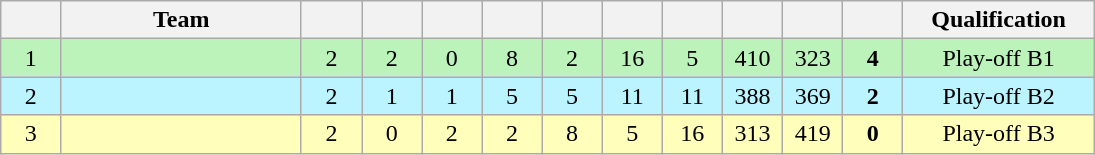<table class=wikitable style="text-align:center" width=730>
<tr>
<th width=5.5%></th>
<th width=22%>Team</th>
<th width=5.5%></th>
<th width=5.5%></th>
<th width=5.5%></th>
<th width=5.5%></th>
<th width=5.5%></th>
<th width=5.5%></th>
<th width=5.5%></th>
<th width=5.5%></th>
<th width=5.5%></th>
<th width=5.5%></th>
<th width=18%>Qualification</th>
</tr>
<tr bgcolor=#bbf3bb>
<td>1</td>
<td style="text-align:left"></td>
<td>2</td>
<td>2</td>
<td>0</td>
<td>8</td>
<td>2</td>
<td>16</td>
<td>5</td>
<td>410</td>
<td>323</td>
<td><strong>4</strong></td>
<td>Play-off B1</td>
</tr>
<tr bgcolor=#bbf3ff>
<td>2</td>
<td style="text-align:left"></td>
<td>2</td>
<td>1</td>
<td>1</td>
<td>5</td>
<td>5</td>
<td>11</td>
<td>11</td>
<td>388</td>
<td>369</td>
<td><strong>2</strong></td>
<td>Play-off B2</td>
</tr>
<tr bgcolor=#ffffbb>
<td>3</td>
<td style="text-align:left"></td>
<td>2</td>
<td>0</td>
<td>2</td>
<td>2</td>
<td>8</td>
<td>5</td>
<td>16</td>
<td>313</td>
<td>419</td>
<td><strong>0</strong></td>
<td>Play-off B3</td>
</tr>
</table>
